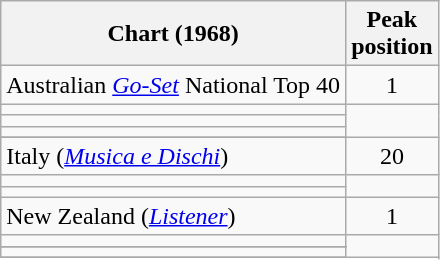<table class="wikitable sortable">
<tr>
<th>Chart (1968)</th>
<th>Peak<br>position</th>
</tr>
<tr>
<td>Australian <em><a href='#'>Go-Set</a></em> National Top 40</td>
<td align="center">1</td>
</tr>
<tr>
<td></td>
</tr>
<tr>
<td></td>
</tr>
<tr>
<td></td>
</tr>
<tr>
</tr>
<tr>
</tr>
<tr>
<td>Italy (<em><a href='#'>Musica e Dischi</a></em>)</td>
<td align="center">20</td>
</tr>
<tr>
<td></td>
</tr>
<tr>
<td></td>
</tr>
<tr>
<td>New Zealand (<em><a href='#'>Listener</a></em>)</td>
<td style="text-align:center;">1</td>
</tr>
<tr>
<td></td>
</tr>
<tr>
</tr>
<tr>
</tr>
<tr>
</tr>
<tr>
</tr>
<tr>
<td></td>
</tr>
<tr>
</tr>
</table>
